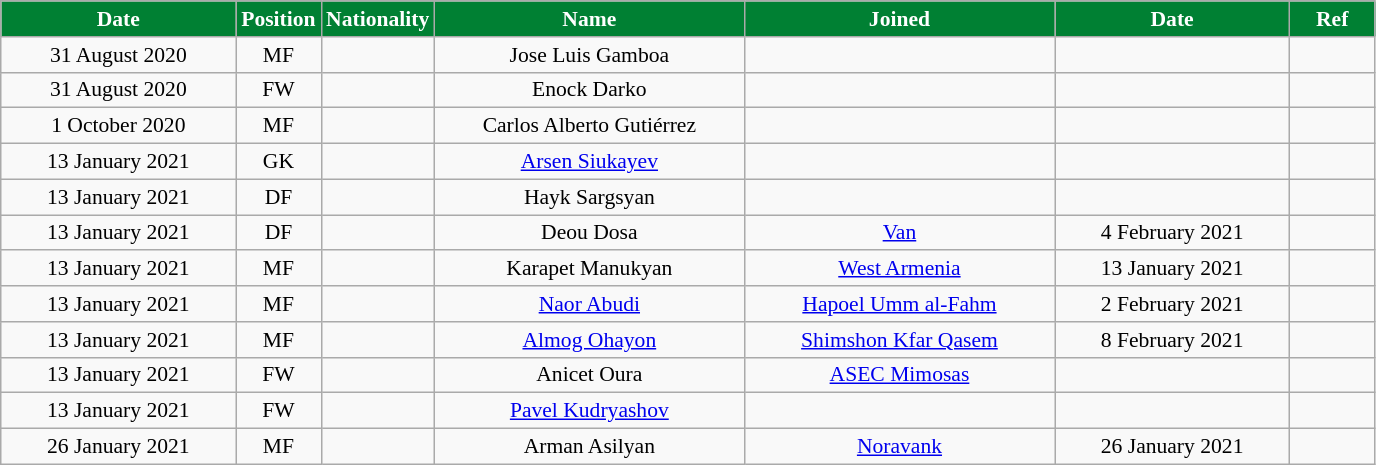<table class="wikitable"  style="text-align:center; font-size:90%; ">
<tr>
<th style="background:#008033; color:white; width:150px;">Date</th>
<th style="background:#008033; color:white; width:50px;">Position</th>
<th style="background:#008033; color:white; width:50px;">Nationality</th>
<th style="background:#008033; color:white; width:200px;">Name</th>
<th style="background:#008033; color:white; width:200px;">Joined</th>
<th style="background:#008033; color:white; width:150px;">Date</th>
<th style="background:#008033; color:white; width:50px;">Ref</th>
</tr>
<tr>
<td>31 August 2020</td>
<td>MF</td>
<td></td>
<td>Jose Luis Gamboa</td>
<td></td>
<td></td>
<td></td>
</tr>
<tr>
<td>31 August 2020</td>
<td>FW</td>
<td></td>
<td>Enock Darko</td>
<td></td>
<td></td>
<td></td>
</tr>
<tr>
<td>1 October 2020</td>
<td>MF</td>
<td></td>
<td>Carlos Alberto Gutiérrez</td>
<td></td>
<td></td>
<td></td>
</tr>
<tr>
<td>13 January 2021</td>
<td>GK</td>
<td></td>
<td><a href='#'>Arsen Siukayev</a></td>
<td></td>
<td></td>
<td></td>
</tr>
<tr>
<td>13 January 2021</td>
<td>DF</td>
<td></td>
<td>Hayk Sargsyan</td>
<td></td>
<td></td>
<td></td>
</tr>
<tr>
<td>13 January 2021</td>
<td>DF</td>
<td></td>
<td>Deou Dosa</td>
<td><a href='#'>Van</a></td>
<td>4 February 2021</td>
<td></td>
</tr>
<tr>
<td>13 January 2021</td>
<td>MF</td>
<td></td>
<td>Karapet Manukyan</td>
<td><a href='#'>West Armenia</a></td>
<td>13 January 2021</td>
<td></td>
</tr>
<tr>
<td>13 January 2021</td>
<td>MF</td>
<td></td>
<td><a href='#'>Naor Abudi</a></td>
<td><a href='#'>Hapoel Umm al-Fahm</a></td>
<td>2 February 2021</td>
<td></td>
</tr>
<tr>
<td>13 January 2021</td>
<td>MF</td>
<td></td>
<td><a href='#'>Almog Ohayon</a></td>
<td><a href='#'>Shimshon Kfar Qasem</a></td>
<td>8 February 2021</td>
<td></td>
</tr>
<tr>
<td>13 January 2021</td>
<td>FW</td>
<td></td>
<td>Anicet Oura</td>
<td><a href='#'>ASEC Mimosas</a></td>
<td></td>
<td></td>
</tr>
<tr>
<td>13 January 2021</td>
<td>FW</td>
<td></td>
<td><a href='#'>Pavel Kudryashov</a></td>
<td></td>
<td></td>
<td></td>
</tr>
<tr>
<td>26 January 2021</td>
<td>MF</td>
<td></td>
<td>Arman Asilyan</td>
<td><a href='#'>Noravank</a></td>
<td>26 January 2021</td>
<td></td>
</tr>
</table>
